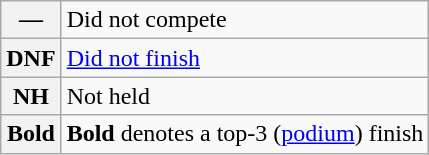<table class="wikitable">
<tr>
<th scope="row">—</th>
<td>Did not compete</td>
</tr>
<tr>
<th scope="row">DNF</th>
<td><a href='#'>Did not finish</a></td>
</tr>
<tr>
<th scope="row">NH</th>
<td>Not held</td>
</tr>
<tr>
<th scope="row">Bold</th>
<td><strong>Bold</strong> denotes a top-3 (<a href='#'>podium</a>) finish</td>
</tr>
</table>
